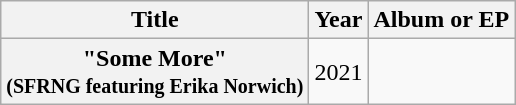<table class="wikitable plainrowheaders" style="text-align:center;">
<tr>
<th scope="col">Title</th>
<th scope="col">Year</th>
<th scope="col">Album or EP</th>
</tr>
<tr>
<th scope="row">"Some More"<br><small>(SFRNG featuring Erika Norwich)</small></th>
<td>2021</td>
<td></td>
</tr>
</table>
